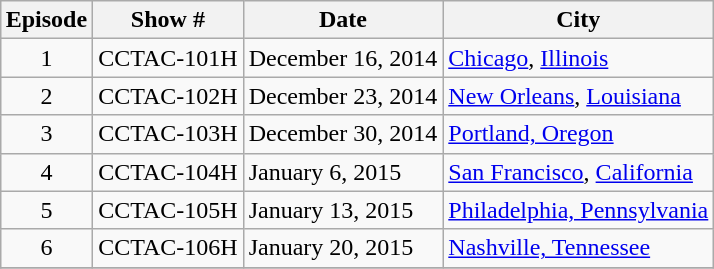<table class="wikitable sortable" style="margin:auto;">
<tr>
<th>Episode</th>
<th>Show #</th>
<th class="unsortable">Date</th>
<th>City</th>
</tr>
<tr>
<td align="center">1</td>
<td align="center">CCTAC-101H</td>
<td>December 16, 2014</td>
<td><a href='#'>Chicago</a>, <a href='#'>Illinois</a></td>
</tr>
<tr>
<td align="center">2</td>
<td align="center">CCTAC-102H</td>
<td>December 23, 2014</td>
<td><a href='#'>New Orleans</a>, <a href='#'>Louisiana</a></td>
</tr>
<tr>
<td align="center">3</td>
<td align="center">CCTAC-103H</td>
<td>December 30, 2014</td>
<td><a href='#'>Portland, Oregon</a></td>
</tr>
<tr>
<td align="center">4</td>
<td align="center">CCTAC-104H</td>
<td>January 6, 2015</td>
<td><a href='#'>San Francisco</a>, <a href='#'>California</a></td>
</tr>
<tr>
<td align="center">5</td>
<td align="center">CCTAC-105H</td>
<td>January 13, 2015</td>
<td><a href='#'>Philadelphia, Pennsylvania</a></td>
</tr>
<tr>
<td align="center">6</td>
<td align="center">CCTAC-106H</td>
<td>January 20, 2015</td>
<td><a href='#'>Nashville, Tennessee</a></td>
</tr>
<tr>
</tr>
</table>
